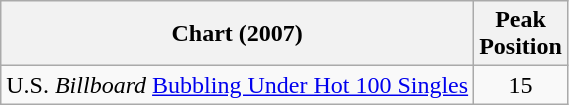<table class="wikitable">
<tr>
<th>Chart (2007)</th>
<th>Peak<br>Position</th>
</tr>
<tr>
<td align="left">U.S. <em>Billboard</em> <a href='#'>Bubbling Under Hot 100 Singles</a></td>
<td align="center">15</td>
</tr>
</table>
